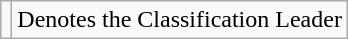<table class="wikitable">
<tr>
<td></td>
<td>Denotes the Classification Leader</td>
</tr>
</table>
